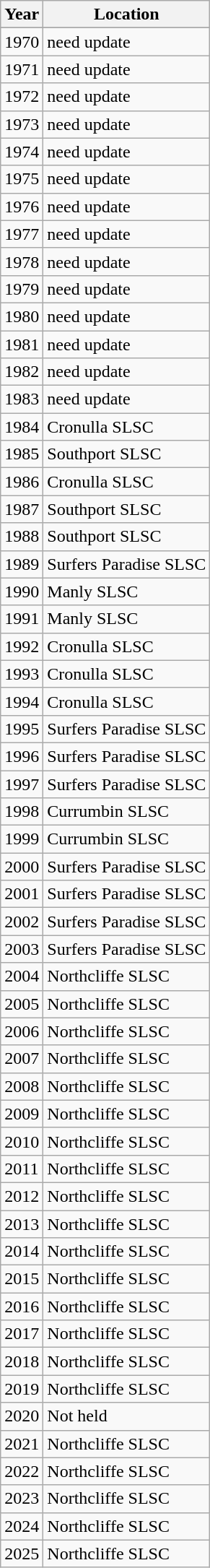<table class=wikitable>
<tr>
<th>Year</th>
<th>Location</th>
</tr>
<tr>
</tr>
<tr>
<td>1970</td>
<td>need update</td>
</tr>
<tr>
<td>1971</td>
<td>need update</td>
</tr>
<tr>
<td>1972</td>
<td>need update</td>
</tr>
<tr>
<td>1973</td>
<td>need update</td>
</tr>
<tr>
<td>1974</td>
<td>need update</td>
</tr>
<tr>
<td>1975</td>
<td>need update</td>
</tr>
<tr>
<td>1976</td>
<td>need update</td>
</tr>
<tr>
<td>1977</td>
<td>need update</td>
</tr>
<tr>
<td>1978</td>
<td>need update</td>
</tr>
<tr>
<td>1979</td>
<td>need update</td>
</tr>
<tr>
<td>1980</td>
<td>need update</td>
</tr>
<tr>
<td>1981</td>
<td>need update</td>
</tr>
<tr>
<td>1982</td>
<td>need update</td>
</tr>
<tr>
<td>1983</td>
<td>need update</td>
</tr>
<tr>
<td>1984</td>
<td>Cronulla SLSC</td>
</tr>
<tr>
<td>1985</td>
<td>Southport SLSC</td>
</tr>
<tr>
<td>1986</td>
<td>Cronulla SLSC</td>
</tr>
<tr>
<td>1987</td>
<td>Southport SLSC</td>
</tr>
<tr>
<td>1988</td>
<td>Southport SLSC</td>
</tr>
<tr>
<td>1989</td>
<td>Surfers Paradise SLSC</td>
</tr>
<tr>
<td>1990</td>
<td>Manly SLSC</td>
</tr>
<tr>
<td>1991</td>
<td>Manly SLSC</td>
</tr>
<tr>
<td>1992</td>
<td>Cronulla SLSC</td>
</tr>
<tr>
<td>1993</td>
<td>Cronulla SLSC</td>
</tr>
<tr>
<td>1994</td>
<td>Cronulla SLSC</td>
</tr>
<tr>
<td>1995</td>
<td>Surfers Paradise SLSC</td>
</tr>
<tr>
<td>1996</td>
<td>Surfers Paradise SLSC</td>
</tr>
<tr>
<td>1997</td>
<td>Surfers Paradise SLSC</td>
</tr>
<tr>
<td>1998</td>
<td>Currumbin SLSC</td>
</tr>
<tr>
<td>1999</td>
<td>Currumbin SLSC</td>
</tr>
<tr>
<td>2000</td>
<td>Surfers Paradise SLSC</td>
</tr>
<tr>
<td>2001</td>
<td>Surfers Paradise SLSC</td>
</tr>
<tr>
<td>2002</td>
<td>Surfers Paradise SLSC</td>
</tr>
<tr>
<td>2003</td>
<td>Surfers Paradise SLSC</td>
</tr>
<tr>
<td>2004</td>
<td>Northcliffe SLSC</td>
</tr>
<tr>
<td>2005</td>
<td>Northcliffe SLSC</td>
</tr>
<tr>
<td>2006</td>
<td>Northcliffe SLSC</td>
</tr>
<tr>
<td>2007</td>
<td>Northcliffe SLSC</td>
</tr>
<tr>
<td>2008</td>
<td>Northcliffe SLSC</td>
</tr>
<tr>
<td>2009</td>
<td>Northcliffe SLSC</td>
</tr>
<tr>
<td>2010</td>
<td>Northcliffe SLSC</td>
</tr>
<tr>
<td>2011</td>
<td>Northcliffe SLSC</td>
</tr>
<tr>
<td>2012</td>
<td>Northcliffe SLSC</td>
</tr>
<tr>
<td>2013</td>
<td>Northcliffe SLSC</td>
</tr>
<tr>
<td>2014</td>
<td>Northcliffe SLSC</td>
</tr>
<tr>
<td>2015</td>
<td>Northcliffe SLSC</td>
</tr>
<tr>
<td>2016</td>
<td>Northcliffe SLSC</td>
</tr>
<tr>
<td>2017</td>
<td>Northcliffe SLSC</td>
</tr>
<tr>
<td>2018</td>
<td>Northcliffe SLSC</td>
</tr>
<tr>
<td>2019</td>
<td>Northcliffe SLSC</td>
</tr>
<tr>
<td>2020</td>
<td>Not held</td>
</tr>
<tr>
<td>2021</td>
<td>Northcliffe SLSC</td>
</tr>
<tr>
<td>2022</td>
<td>Northcliffe SLSC</td>
</tr>
<tr>
<td>2023</td>
<td>Northcliffe SLSC</td>
</tr>
<tr>
<td>2024</td>
<td>Northcliffe SLSC</td>
</tr>
<tr>
<td>2025</td>
<td>Northcliffe SLSC</td>
</tr>
</table>
